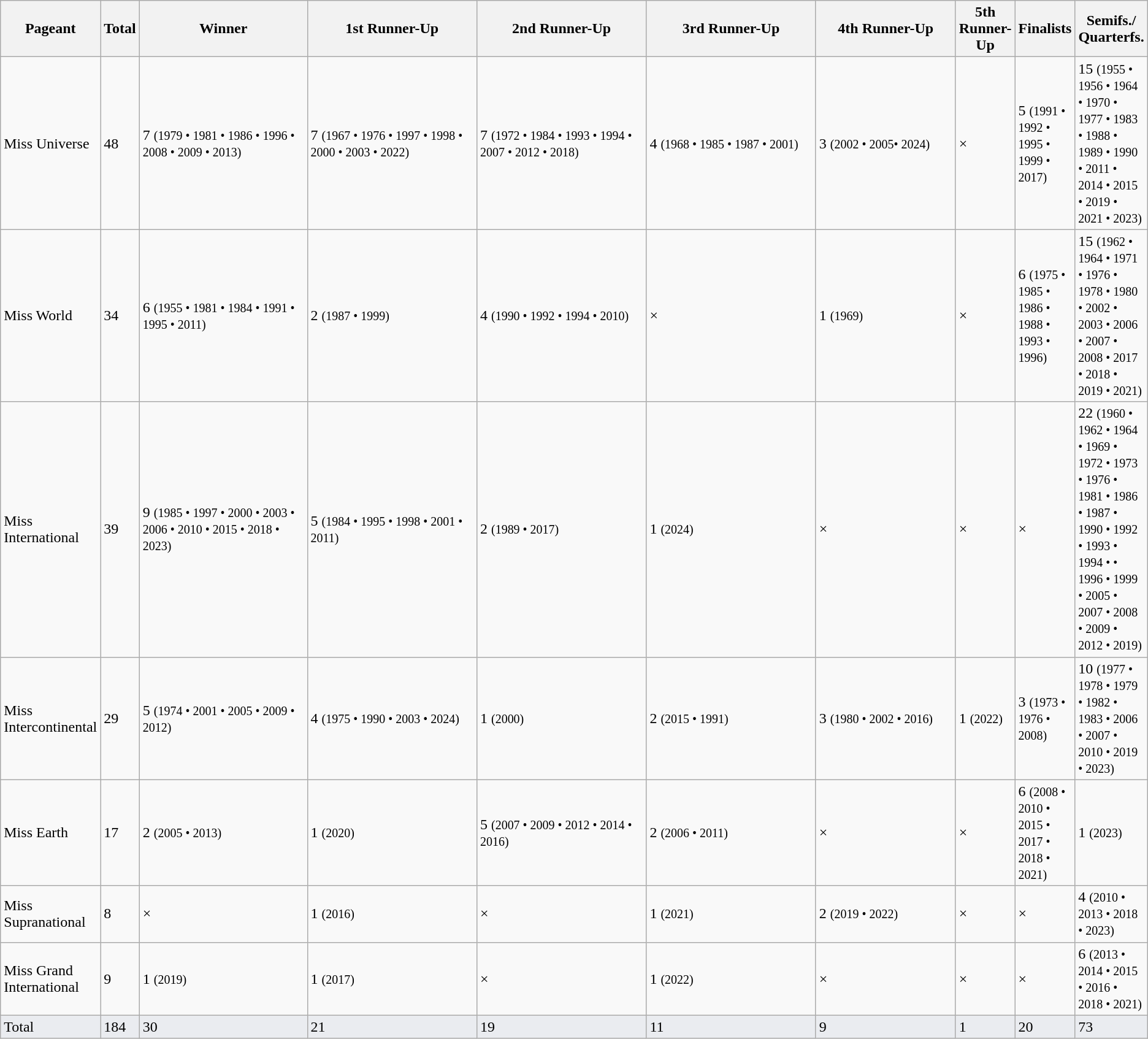<table class="wikitable sortable">
<tr>
<th bgcolor="#CEF2E6" width="4%">Pageant</th>
<th>Total</th>
<th width="20%">Winner<br></th>
<th width="20%">1st Runner-Up<br></th>
<th width="20%">2nd Runner-Up<br></th>
<th width="20%">3rd Runner-Up<br></th>
<th width="20%">4th Runner-Up<br></th>
<th width="20%">5th Runner-Up<br></th>
<th width="40%">Finalists<br></th>
<th width="40%">Semifs./ Quarterfs.<br></th>
</tr>
<tr>
<td>Miss Universe</td>
<td>48</td>
<td>7 <small>(1979 • 1981 • 1986 • 1996 • 2008 • 2009 • 2013)</small></td>
<td>7 <small>(1967 • 1976 • 1997 • 1998 • 2000 • 2003 • 2022)</small></td>
<td>7 <small>(1972 • 1984 • 1993 • 1994 • 2007 • 2012 • 2018)</small></td>
<td>4 <small>(1968 • 1985 • 1987 • 2001)</small></td>
<td>3 <small>(2002 • 2005• 2024)</small></td>
<td>×</td>
<td>5 <small>(1991 • 1992 • 1995 • 1999 • 2017)</small></td>
<td>15 <small>(1955 • 1956 • 1964 • 1970 • 1977 • 1983 • 1988 • 1989 • 1990 • 2011 • 2014 • 2015 • 2019 • 2021 • 2023)</small></td>
</tr>
<tr>
<td>Miss World</td>
<td>34</td>
<td>6 <small>(1955 • 1981 • 1984 • 1991 • 1995 • 2011)</small></td>
<td>2 <small>(1987 • 1999)</small></td>
<td>4 <small>(1990 • 1992 • 1994 • 2010)</small></td>
<td>×</td>
<td>1 <small>(1969)</small></td>
<td>×</td>
<td>6 <small>(1975 • 1985 • 1986 • 1988 • 1993 • 1996)</small></td>
<td>15 <small>(1962 • 1964 • 1971 • 1976 • 1978 • 1980 • 2002 • 2003 • 2006 • 2007 • 2008 • 2017 • 2018 • 2019 • 2021)</small></td>
</tr>
<tr>
<td>Miss International</td>
<td>39</td>
<td>9 <small>(1985 • 1997 • 2000 • 2003 • 2006 • 2010 • 2015 • 2018 • 2023)</small></td>
<td>5 <small>(1984 • 1995 • 1998 • 2001 • 2011)</small></td>
<td>2 <small>(1989 • 2017)</small></td>
<td>1 <small>(2024)</small></td>
<td>×</td>
<td>×</td>
<td>×</td>
<td>22 <small>(1960 • 1962 • 1964 • 1969 • 1972 • 1973 • 1976 • 1981 • 1986 • 1987 • 1990 • 1992 • 1993 • 1994 •  • 1996 • 1999 • 2005 • 2007 • 2008 • 2009 • 2012 • 2019)</small></td>
</tr>
<tr>
<td>Miss Intercontinental</td>
<td>29</td>
<td>5 <small>(1974 • 2001 • 2005 • 2009 • 2012)</small></td>
<td>4 <small>(1975 • 1990 • 2003 • 2024)</small></td>
<td>1 <small>(2000)</small></td>
<td>2 <small>(2015 • 1991)</small></td>
<td>3 <small>(1980 • 2002 • 2016)</small></td>
<td>1 <small>(2022)</small></td>
<td>3 <small>(1973 • 1976 • 2008)</small></td>
<td>10 <small>(1977 • 1978 • 1979 • 1982 • 1983 • 2006 • 2007 • 2010 • 2019 • 2023)</small></td>
</tr>
<tr>
<td>Miss Earth</td>
<td>17</td>
<td>2 <small>(2005 • 2013)</small></td>
<td>1 <small>(2020)</small></td>
<td>5 <small>(2007 • 2009 • 2012 • 2014 • 2016)</small></td>
<td>2 <small>(2006 • 2011)</small></td>
<td>×</td>
<td>×</td>
<td>6 <small>(2008 • 2010 • 2015 • 2017 • 2018 • 2021)</small></td>
<td>1 <small>(2023)</small></td>
</tr>
<tr>
<td>Miss Supranational</td>
<td>8</td>
<td>×</td>
<td>1 <small>(2016)</small></td>
<td>×</td>
<td>1 <small>(2021)</small></td>
<td>2 <small>(2019 • 2022)</small></td>
<td>×</td>
<td>×</td>
<td>4 <small>(2010 • 2013 • 2018 • 2023)</small></td>
</tr>
<tr>
<td>Miss Grand International</td>
<td>9</td>
<td>1 <small>(2019)</small></td>
<td>1 <small>(2017)</small></td>
<td>×</td>
<td>1 <small>(2022)</small></td>
<td>×</td>
<td>×</td>
<td>×</td>
<td>6 <small>(2013 • 2014 • 2015 • 2016 • 2018 • 2021)</small></td>
</tr>
<tr>
<td bgcolor=#EAECF0>Total</td>
<td bgcolor=#EAECF0>184</td>
<td bgcolor=#EAECF0>30</td>
<td bgcolor=#EAECF0>21</td>
<td bgcolor=#EAECF0>19</td>
<td bgcolor=#EAECF0>11</td>
<td bgcolor=#EAECF0>9</td>
<td bgcolor=#EAECF0>1</td>
<td bgcolor=#EAECF0>20</td>
<td bgcolor=#EAECF0>73</td>
</tr>
</table>
